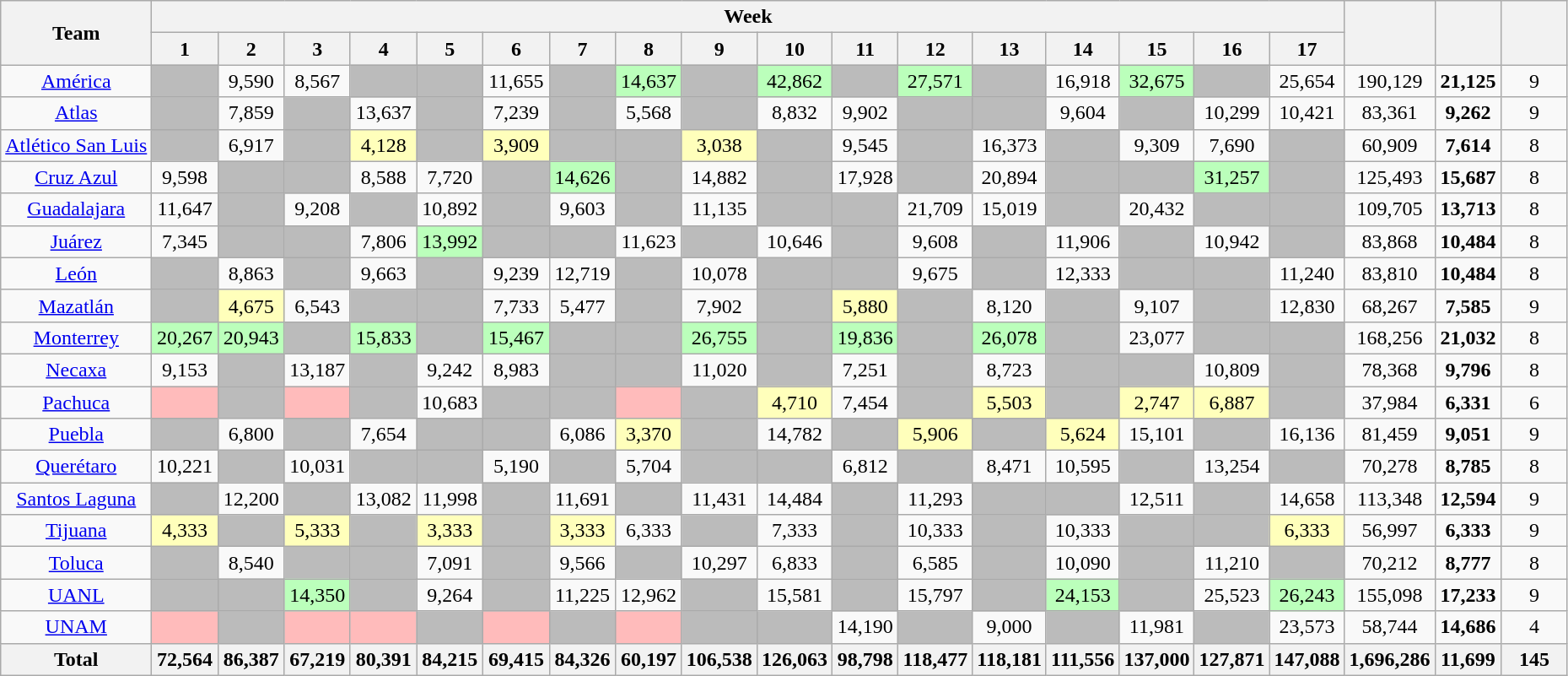<table class="wikitable" style="text-align:center">
<tr>
<th colspan=1 rowspan="2">Team</th>
<th colspan=17>Week</th>
<th colspan=1 rowspan="2" width=45></th>
<th colspan=1 rowspan="2" width=45></th>
<th colspan=1 rowspan="2" width=45></th>
</tr>
<tr>
<th width=45>1</th>
<th width=45>2</th>
<th width=45>3</th>
<th width=45>4</th>
<th width=45>5</th>
<th width=45>6</th>
<th width=45>7</th>
<th width=45>8</th>
<th width=45>9</th>
<th width=45>10</th>
<th width=45>11</th>
<th width=45>12</th>
<th width=45>13</th>
<th width=45>14</th>
<th width=45>15</th>
<th width=45>16</th>
<th width=45>17</th>
</tr>
<tr>
<td><a href='#'>América</a></td>
<td bgcolor=#BBBBBB></td>
<td>9,590</td>
<td>8,567</td>
<td bgcolor=#BBBBBB></td>
<td bgcolor=#BBBBBB></td>
<td>11,655</td>
<td bgcolor=#BBBBBB></td>
<td bgcolor=#BBFFBB>14,637</td>
<td bgcolor=#BBBBBB></td>
<td bgcolor=#BBFFBB>42,862</td>
<td bgcolor=#BBBBBB></td>
<td bgcolor=#BBFFBB>27,571</td>
<td bgcolor=#BBBBBB></td>
<td>16,918</td>
<td bgcolor=#BBFFBB>32,675</td>
<td bgcolor=#BBBBBB></td>
<td>25,654</td>
<td>190,129</td>
<td><strong>21,125</strong></td>
<td>9</td>
</tr>
<tr>
<td><a href='#'>Atlas</a></td>
<td bgcolor=#BBBBBB></td>
<td>7,859</td>
<td bgcolor=#BBBBBB></td>
<td>13,637</td>
<td bgcolor=#BBBBBB></td>
<td>7,239</td>
<td bgcolor=#BBBBBB></td>
<td>5,568</td>
<td bgcolor=#BBBBBB></td>
<td>8,832</td>
<td>9,902</td>
<td bgcolor=#BBBBBB></td>
<td bgcolor=#BBBBBB></td>
<td>9,604</td>
<td bgcolor=#BBBBBB></td>
<td>10,299</td>
<td>10,421</td>
<td>83,361</td>
<td><strong>9,262</strong></td>
<td>9</td>
</tr>
<tr>
<td><a href='#'>Atlético San Luis</a></td>
<td bgcolor=#BBBBBB></td>
<td>6,917</td>
<td bgcolor=#BBBBBB></td>
<td bgcolor=#FFFFBB>4,128</td>
<td bgcolor=#BBBBBB></td>
<td bgcolor=#FFFFBB>3,909</td>
<td bgcolor=#BBBBBB></td>
<td bgcolor=#BBBBBB></td>
<td bgcolor=#FFFFBB>3,038</td>
<td bgcolor=#BBBBBB></td>
<td>9,545</td>
<td bgcolor=#BBBBBB></td>
<td>16,373</td>
<td bgcolor=#BBBBBB></td>
<td>9,309</td>
<td>7,690</td>
<td bgcolor=#BBBBBB></td>
<td>60,909</td>
<td><strong>7,614</strong></td>
<td>8</td>
</tr>
<tr>
<td><a href='#'>Cruz Azul</a></td>
<td>9,598</td>
<td bgcolor=#BBBBBB></td>
<td bgcolor=#BBBBBB></td>
<td>8,588</td>
<td>7,720</td>
<td bgcolor=#BBBBBB></td>
<td bgcolor=#BBFFBB>14,626</td>
<td bgcolor=#BBBBBB></td>
<td>14,882</td>
<td bgcolor=#BBBBBB></td>
<td>17,928</td>
<td bgcolor=#BBBBBB></td>
<td>20,894</td>
<td bgcolor=#BBBBBB></td>
<td bgcolor=#BBBBBB></td>
<td bgcolor=#BBFFBB>31,257</td>
<td bgcolor=#BBBBBB></td>
<td>125,493</td>
<td><strong>15,687</strong></td>
<td>8</td>
</tr>
<tr>
<td><a href='#'>Guadalajara</a></td>
<td>11,647</td>
<td bgcolor=#BBBBBB></td>
<td>9,208</td>
<td bgcolor=#BBBBBB></td>
<td>10,892</td>
<td bgcolor=#BBBBBB></td>
<td>9,603</td>
<td bgcolor=#BBBBBB></td>
<td>11,135</td>
<td bgcolor=#BBBBBB></td>
<td bgcolor=#BBBBBB></td>
<td>21,709</td>
<td>15,019</td>
<td bgcolor=#BBBBBB></td>
<td>20,432</td>
<td bgcolor=#BBBBBB></td>
<td bgcolor=#BBBBBB></td>
<td>109,705</td>
<td><strong>13,713</strong></td>
<td>8</td>
</tr>
<tr>
<td><a href='#'>Juárez</a></td>
<td>7,345</td>
<td bgcolor=#BBBBBB></td>
<td bgcolor=#BBBBBB></td>
<td>7,806</td>
<td bgcolor=#BBFFBB>13,992</td>
<td bgcolor=#BBBBBB></td>
<td bgcolor=#BBBBBB></td>
<td>11,623</td>
<td bgcolor=#BBBBBB></td>
<td>10,646</td>
<td bgcolor=#BBBBBB></td>
<td>9,608</td>
<td bgcolor=#BBBBBB></td>
<td>11,906</td>
<td bgcolor=#BBBBBB></td>
<td>10,942</td>
<td bgcolor=#BBBBBB></td>
<td>83,868</td>
<td><strong>10,484</strong></td>
<td>8</td>
</tr>
<tr>
<td><a href='#'>León</a></td>
<td bgcolor=#BBBBBB></td>
<td>8,863</td>
<td bgcolor=#BBBBBB></td>
<td>9,663</td>
<td bgcolor=#BBBBBB></td>
<td>9,239</td>
<td>12,719</td>
<td bgcolor=#BBBBBB></td>
<td>10,078</td>
<td bgcolor=#BBBBBB></td>
<td bgcolor=#BBBBBB></td>
<td>9,675</td>
<td bgcolor=#BBBBBB></td>
<td>12,333</td>
<td bgcolor=#BBBBBB></td>
<td bgcolor=#BBBBBB></td>
<td>11,240</td>
<td>83,810</td>
<td><strong>10,484</strong></td>
<td>8</td>
</tr>
<tr>
<td><a href='#'>Mazatlán</a></td>
<td bgcolor=#BBBBBB></td>
<td bgcolor=#FFFFBB>4,675</td>
<td>6,543</td>
<td bgcolor=#BBBBBB></td>
<td bgcolor=#BBBBBB></td>
<td>7,733</td>
<td>5,477</td>
<td bgcolor=#BBBBBB></td>
<td>7,902</td>
<td bgcolor=#BBBBBB></td>
<td bgcolor=#FFFFBB>5,880</td>
<td bgcolor=#BBBBBB></td>
<td>8,120</td>
<td bgcolor=#BBBBBB></td>
<td>9,107</td>
<td bgcolor=#BBBBBB></td>
<td>12,830</td>
<td>68,267</td>
<td><strong>7,585</strong></td>
<td>9</td>
</tr>
<tr>
<td><a href='#'>Monterrey</a></td>
<td bgcolor=#BBFFBB>20,267</td>
<td bgcolor=#BBFFBB>20,943</td>
<td bgcolor=#BBBBBB></td>
<td bgcolor=#BBFFBB>15,833</td>
<td bgcolor=#BBBBBB></td>
<td bgcolor=#BBFFBB>15,467</td>
<td bgcolor=#BBBBBB></td>
<td bgcolor=#BBBBBB></td>
<td bgcolor=#BBFFBB>26,755</td>
<td bgcolor=#BBBBBB></td>
<td bgcolor=#BBFFBB>19,836</td>
<td bgcolor=#BBBBBB></td>
<td bgcolor=#BBFFBB>26,078</td>
<td bgcolor=#BBBBBB></td>
<td>23,077</td>
<td bgcolor=#BBBBBB></td>
<td bgcolor=#BBBBBB></td>
<td>168,256</td>
<td><strong>21,032</strong></td>
<td>8</td>
</tr>
<tr>
<td><a href='#'>Necaxa</a></td>
<td>9,153</td>
<td bgcolor=#BBBBBB></td>
<td>13,187</td>
<td bgcolor=#BBBBBB></td>
<td>9,242</td>
<td>8,983</td>
<td bgcolor=#BBBBBB></td>
<td bgcolor=#BBBBBB></td>
<td>11,020</td>
<td bgcolor=#BBBBBB></td>
<td>7,251</td>
<td bgcolor=#BBBBBB></td>
<td>8,723</td>
<td bgcolor=#BBBBBB></td>
<td bgcolor=#BBBBBB></td>
<td>10,809</td>
<td bgcolor=#BBBBBB></td>
<td>78,368</td>
<td><strong>9,796</strong></td>
<td>8</td>
</tr>
<tr>
<td><a href='#'>Pachuca</a></td>
<td bgcolor=#FFBBBB></td>
<td bgcolor=#BBBBBB></td>
<td bgcolor=#FFBBBB></td>
<td bgcolor=#BBBBBB></td>
<td>10,683</td>
<td bgcolor=#BBBBBB></td>
<td bgcolor=#BBBBBB></td>
<td bgcolor=#FFBBBB></td>
<td bgcolor=#BBBBBB></td>
<td bgcolor=#FFFFBB>4,710</td>
<td>7,454</td>
<td bgcolor=#BBBBBB></td>
<td bgcolor=#FFFFBB>5,503</td>
<td bgcolor=#BBBBBB></td>
<td bgcolor=#FFFFBB>2,747</td>
<td bgcolor=#FFFFBB>6,887</td>
<td bgcolor=#BBBBBB></td>
<td>37,984</td>
<td><strong>6,331</strong></td>
<td>6</td>
</tr>
<tr>
<td><a href='#'>Puebla</a></td>
<td bgcolor=#BBBBBB></td>
<td>6,800</td>
<td bgcolor=#BBBBBB></td>
<td>7,654</td>
<td bgcolor=#BBBBBB></td>
<td bgcolor=#BBBBBB></td>
<td>6,086</td>
<td bgcolor=#FFFFBB>3,370</td>
<td bgcolor=#BBBBBB></td>
<td>14,782</td>
<td bgcolor=#BBBBBB></td>
<td bgcolor=#FFFFBB>5,906</td>
<td bgcolor=#BBBBBB></td>
<td bgcolor=#FFFFBB>5,624</td>
<td>15,101</td>
<td bgcolor=#BBBBBB></td>
<td>16,136</td>
<td>81,459</td>
<td><strong>9,051</strong></td>
<td>9</td>
</tr>
<tr>
<td><a href='#'>Querétaro</a></td>
<td>10,221</td>
<td bgcolor=#BBBBBB></td>
<td>10,031</td>
<td bgcolor=#BBBBBB></td>
<td bgcolor=#BBBBBB></td>
<td>5,190</td>
<td bgcolor=#BBBBBB></td>
<td>5,704</td>
<td bgcolor=#BBBBBB></td>
<td bgcolor=#BBBBBB></td>
<td>6,812</td>
<td bgcolor=#BBBBBB></td>
<td>8,471</td>
<td>10,595</td>
<td bgcolor=#BBBBBB></td>
<td>13,254</td>
<td bgcolor=#BBBBBB></td>
<td>70,278</td>
<td><strong>8,785</strong></td>
<td>8</td>
</tr>
<tr>
<td><a href='#'>Santos Laguna</a></td>
<td bgcolor=#BBBBBB></td>
<td>12,200</td>
<td bgcolor=#BBBBBB></td>
<td>13,082</td>
<td>11,998</td>
<td bgcolor=#BBBBBB></td>
<td>11,691</td>
<td bgcolor=#BBBBBB></td>
<td>11,431</td>
<td>14,484</td>
<td bgcolor=#BBBBBB></td>
<td>11,293</td>
<td bgcolor=#BBBBBB></td>
<td bgcolor=#BBBBBB></td>
<td>12,511</td>
<td bgcolor=#BBBBBB></td>
<td>14,658</td>
<td>113,348</td>
<td><strong>12,594</strong></td>
<td>9</td>
</tr>
<tr>
<td><a href='#'>Tijuana</a></td>
<td bgcolor=#FFFFBB>4,333</td>
<td bgcolor=#BBBBBB></td>
<td bgcolor=#FFFFBB>5,333</td>
<td bgcolor=#BBBBBB></td>
<td bgcolor=#FFFFBB>3,333</td>
<td bgcolor=#BBBBBB></td>
<td bgcolor=#FFFFBB>3,333</td>
<td>6,333</td>
<td bgcolor=#BBBBBB></td>
<td>7,333</td>
<td bgcolor=#BBBBBB></td>
<td>10,333</td>
<td bgcolor=#BBBBBB></td>
<td>10,333</td>
<td bgcolor=#BBBBBB></td>
<td bgcolor=#BBBBBB></td>
<td bgcolor=#FFFFBB>6,333</td>
<td>56,997</td>
<td><strong>6,333</strong></td>
<td>9</td>
</tr>
<tr>
<td><a href='#'>Toluca</a></td>
<td bgcolor=#BBBBBB></td>
<td>8,540</td>
<td bgcolor=#BBBBBB></td>
<td bgcolor=#BBBBBB></td>
<td>7,091</td>
<td bgcolor=#BBBBBB></td>
<td>9,566</td>
<td bgcolor=#BBBBBB></td>
<td>10,297</td>
<td>6,833</td>
<td bgcolor=#BBBBBB></td>
<td>6,585</td>
<td bgcolor=#BBBBBB></td>
<td>10,090</td>
<td bgcolor=#BBBBBB></td>
<td>11,210</td>
<td bgcolor=#BBBBBB></td>
<td>70,212</td>
<td><strong>8,777</strong></td>
<td>8</td>
</tr>
<tr>
<td><a href='#'>UANL</a></td>
<td bgcolor=#BBBBBB></td>
<td bgcolor=#BBBBBB></td>
<td bgcolor=#BBFFBB>14,350</td>
<td bgcolor=#BBBBBB></td>
<td>9,264</td>
<td bgcolor=#BBBBBB></td>
<td>11,225</td>
<td>12,962</td>
<td bgcolor=#BBBBBB></td>
<td>15,581</td>
<td bgcolor=#BBBBBB></td>
<td>15,797</td>
<td bgcolor=#BBBBBB></td>
<td bgcolor=#BBFFBB>24,153</td>
<td bgcolor=#BBBBBB></td>
<td>25,523</td>
<td bgcolor=#BBFFBB>26,243</td>
<td>155,098</td>
<td><strong>17,233</strong></td>
<td>9</td>
</tr>
<tr>
<td><a href='#'>UNAM</a></td>
<td bgcolor=#FFBBBB></td>
<td bgcolor=#BBBBBB></td>
<td bgcolor=#FFBBBB></td>
<td bgcolor=#FFBBBB></td>
<td bgcolor=#BBBBBB></td>
<td bgcolor=#FFBBBB></td>
<td bgcolor=#BBBBBB></td>
<td bgcolor=#FFBBBB></td>
<td bgcolor=#BBBBBB></td>
<td bgcolor=#BBBBBB></td>
<td>14,190</td>
<td bgcolor=#BBBBBB></td>
<td>9,000</td>
<td bgcolor=#BBBBBB></td>
<td>11,981</td>
<td bgcolor=#BBBBBB></td>
<td>23,573</td>
<td>58,744</td>
<td><strong>14,686</strong></td>
<td>4</td>
</tr>
<tr>
<th align=center>Total</th>
<th>72,564</th>
<th>86,387</th>
<th>67,219</th>
<th>80,391</th>
<th>84,215</th>
<th>69,415</th>
<th>84,326</th>
<th>60,197</th>
<th>106,538</th>
<th>126,063</th>
<th>98,798</th>
<th>118,477</th>
<th>118,181</th>
<th>111,556</th>
<th>137,000</th>
<th>127,871</th>
<th>147,088</th>
<th>1,696,286</th>
<th>11,699</th>
<th>145</th>
</tr>
</table>
